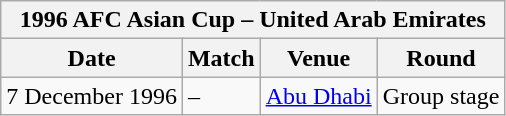<table class="wikitable">
<tr>
<th colspan="4">1996 AFC Asian Cup – United Arab Emirates</th>
</tr>
<tr>
<th>Date</th>
<th>Match</th>
<th>Venue</th>
<th>Round</th>
</tr>
<tr>
<td>7 December 1996</td>
<td> – </td>
<td><a href='#'>Abu Dhabi</a></td>
<td>Group stage</td>
</tr>
</table>
